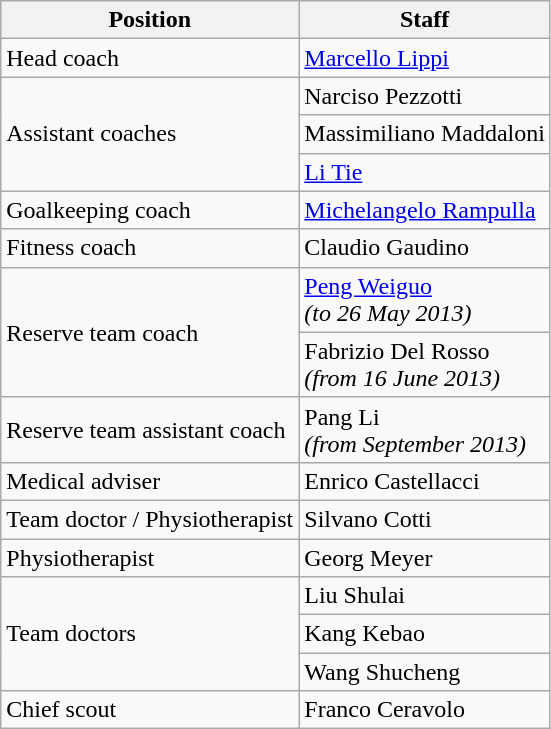<table class="wikitable">
<tr>
<th>Position</th>
<th>Staff</th>
</tr>
<tr>
<td>Head coach</td>
<td> <a href='#'>Marcello Lippi</a></td>
</tr>
<tr>
<td rowspan="3">Assistant coaches</td>
<td> Narciso Pezzotti</td>
</tr>
<tr>
<td> Massimiliano Maddaloni</td>
</tr>
<tr>
<td> <a href='#'>Li Tie</a></td>
</tr>
<tr>
<td>Goalkeeping coach</td>
<td> <a href='#'>Michelangelo Rampulla</a></td>
</tr>
<tr>
<td>Fitness coach</td>
<td> Claudio Gaudino</td>
</tr>
<tr>
<td rowspan="2">Reserve team coach</td>
<td> <a href='#'>Peng Weiguo</a><br><em>(to 26 May 2013)</em></td>
</tr>
<tr>
<td> Fabrizio Del Rosso<br><em>(from 16 June 2013)</em></td>
</tr>
<tr>
<td>Reserve team assistant coach</td>
<td> Pang Li<br><em>(from September 2013)</em></td>
</tr>
<tr>
<td>Medical adviser</td>
<td> Enrico Castellacci</td>
</tr>
<tr>
<td>Team doctor / Physiotherapist</td>
<td> Silvano Cotti</td>
</tr>
<tr>
<td>Physiotherapist</td>
<td> Georg Meyer</td>
</tr>
<tr>
<td rowspan="3">Team doctors</td>
<td> Liu Shulai</td>
</tr>
<tr>
<td> Kang Kebao</td>
</tr>
<tr>
<td> Wang Shucheng</td>
</tr>
<tr>
<td>Chief scout</td>
<td> Franco Ceravolo</td>
</tr>
</table>
